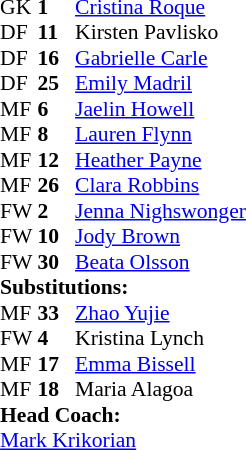<table style="font-size:90%; margin:0.2em auto;" cellspacing="0" cellpadding="0">
<tr>
<th width="25"></th>
<th width="25"></th>
</tr>
<tr>
<td>GK</td>
<td><strong>1</strong></td>
<td> <a href='#'>Cristina Roque</a></td>
</tr>
<tr>
<td>DF</td>
<td><strong>11</strong></td>
<td> Kirsten Pavlisko</td>
</tr>
<tr>
<td>DF</td>
<td><strong>16</strong></td>
<td> <a href='#'>Gabrielle Carle</a></td>
</tr>
<tr>
<td>DF</td>
<td><strong>25</strong></td>
<td> <a href='#'>Emily Madril</a></td>
</tr>
<tr>
<td>MF</td>
<td><strong>6</strong></td>
<td> <a href='#'>Jaelin Howell</a></td>
<td></td>
</tr>
<tr>
<td>MF</td>
<td><strong>8</strong></td>
<td> <a href='#'>Lauren Flynn</a></td>
</tr>
<tr>
<td>MF</td>
<td><strong>12</strong></td>
<td> <a href='#'>Heather Payne</a></td>
</tr>
<tr>
<td>MF</td>
<td><strong>26</strong></td>
<td> <a href='#'>Clara Robbins</a></td>
</tr>
<tr>
<td>FW</td>
<td><strong>2</strong></td>
<td> <a href='#'>Jenna Nighswonger</a></td>
</tr>
<tr>
<td>FW</td>
<td><strong>10</strong></td>
<td> <a href='#'>Jody Brown</a></td>
</tr>
<tr>
<td>FW</td>
<td><strong>30</strong></td>
<td> <a href='#'>Beata Olsson</a></td>
</tr>
<tr>
<td colspan=3><strong>Substitutions:</strong></td>
</tr>
<tr>
<td>MF</td>
<td><strong>33</strong></td>
<td> <a href='#'>Zhao Yujie</a></td>
<td></td>
<td></td>
</tr>
<tr>
<td>FW</td>
<td><strong>4</strong></td>
<td> Kristina Lynch</td>
<td></td>
<td></td>
</tr>
<tr>
<td>MF</td>
<td><strong>17</strong></td>
<td> <a href='#'>Emma Bissell</a></td>
<td></td>
<td></td>
</tr>
<tr>
<td>MF</td>
<td><strong>18</strong></td>
<td> Maria Alagoa</td>
<td></td>
<td></td>
</tr>
<tr>
<td colspan=3><strong>Head Coach:</strong></td>
</tr>
<tr>
<td colspan=4> <a href='#'>Mark Krikorian</a></td>
</tr>
</table>
